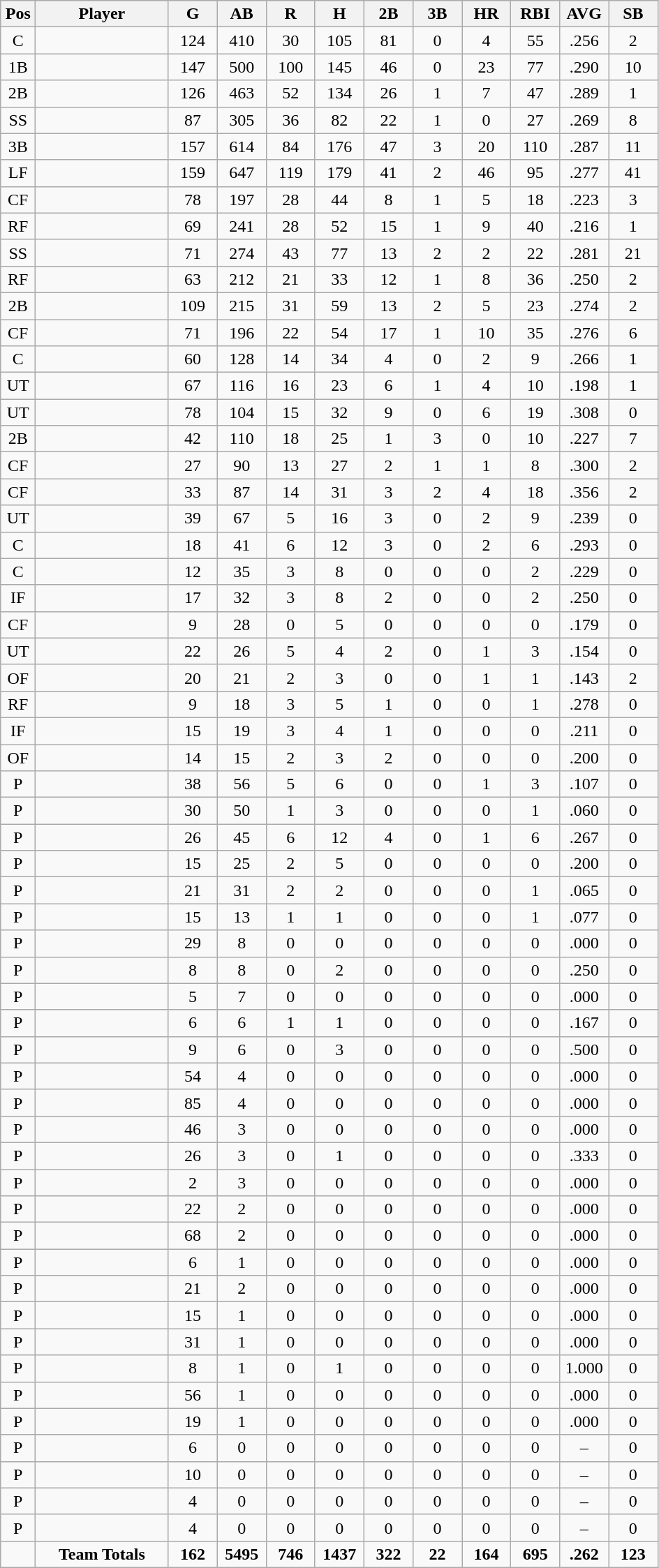<table class="wikitable sortable">
<tr>
<th bgcolor="#DDDDFF" width="5%">Pos</th>
<th bgcolor="#DDDDFF" width="19%">Player</th>
<th bgcolor="#DDDDFF" width="7%">G</th>
<th bgcolor="#DDDDFF" width="7%">AB</th>
<th bgcolor="#DDDDFF" width="7%">R</th>
<th bgcolor="#DDDDFF" width="7%">H</th>
<th bgcolor="#DDDDFF" width="7%">2B</th>
<th bgcolor="#DDDDFF" width="7%">3B</th>
<th bgcolor="#DDDDFF" width="7%">HR</th>
<th bgcolor="#DDDDFF" width="7%">RBI</th>
<th bgcolor="#DDDDFF" width="7%">AVG</th>
<th bgcolor="#DDDDFF" width="7%">SB</th>
</tr>
<tr align="center">
<td>C</td>
<td></td>
<td>124</td>
<td>410</td>
<td>30</td>
<td>105</td>
<td>81</td>
<td>0</td>
<td>4</td>
<td>55</td>
<td>.256</td>
<td>2</td>
</tr>
<tr align="center">
<td>1B</td>
<td></td>
<td>147</td>
<td>500</td>
<td>100</td>
<td>145</td>
<td>46</td>
<td>0</td>
<td>23</td>
<td>77</td>
<td>.290</td>
<td>10</td>
</tr>
<tr align="center">
<td>2B</td>
<td></td>
<td>126</td>
<td>463</td>
<td>52</td>
<td>134</td>
<td>26</td>
<td>1</td>
<td>7</td>
<td>47</td>
<td>.289</td>
<td>1</td>
</tr>
<tr align="center">
<td>SS</td>
<td></td>
<td>87</td>
<td>305</td>
<td>36</td>
<td>82</td>
<td>22</td>
<td>1</td>
<td>0</td>
<td>27</td>
<td>.269</td>
<td>8</td>
</tr>
<tr align="center">
<td>3B</td>
<td></td>
<td>157</td>
<td>614</td>
<td>84</td>
<td>176</td>
<td>47</td>
<td>3</td>
<td>20</td>
<td>110</td>
<td>.287</td>
<td>11</td>
</tr>
<tr align="center">
<td>LF</td>
<td></td>
<td>159</td>
<td>647</td>
<td>119</td>
<td>179</td>
<td>41</td>
<td>2</td>
<td>46</td>
<td>95</td>
<td>.277</td>
<td>41</td>
</tr>
<tr align="center">
<td>CF</td>
<td></td>
<td>78</td>
<td>197</td>
<td>28</td>
<td>44</td>
<td>8</td>
<td>1</td>
<td>5</td>
<td>18</td>
<td>.223</td>
<td>3</td>
</tr>
<tr align="center">
<td>RF</td>
<td></td>
<td>69</td>
<td>241</td>
<td>28</td>
<td>52</td>
<td>15</td>
<td>1</td>
<td>9</td>
<td>40</td>
<td>.216</td>
<td>1</td>
</tr>
<tr align="center">
<td>SS</td>
<td></td>
<td>71</td>
<td>274</td>
<td>43</td>
<td>77</td>
<td>13</td>
<td>2</td>
<td>2</td>
<td>22</td>
<td>.281</td>
<td>21</td>
</tr>
<tr align="center">
<td>RF</td>
<td></td>
<td>63</td>
<td>212</td>
<td>21</td>
<td>33</td>
<td>12</td>
<td>1</td>
<td>8</td>
<td>36</td>
<td>.250</td>
<td>2</td>
</tr>
<tr align="center">
<td>2B</td>
<td></td>
<td>109</td>
<td>215</td>
<td>31</td>
<td>59</td>
<td>13</td>
<td>2</td>
<td>5</td>
<td>23</td>
<td>.274</td>
<td>2</td>
</tr>
<tr align="center">
<td>CF</td>
<td></td>
<td>71</td>
<td>196</td>
<td>22</td>
<td>54</td>
<td>17</td>
<td>1</td>
<td>10</td>
<td>35</td>
<td>.276</td>
<td>6</td>
</tr>
<tr align="center">
<td>C</td>
<td></td>
<td>60</td>
<td>128</td>
<td>14</td>
<td>34</td>
<td>4</td>
<td>0</td>
<td>2</td>
<td>9</td>
<td>.266</td>
<td>1</td>
</tr>
<tr align="center">
<td>UT</td>
<td></td>
<td>67</td>
<td>116</td>
<td>16</td>
<td>23</td>
<td>6</td>
<td>1</td>
<td>4</td>
<td>10</td>
<td>.198</td>
<td>1</td>
</tr>
<tr align="center">
<td>UT</td>
<td></td>
<td>78</td>
<td>104</td>
<td>15</td>
<td>32</td>
<td>9</td>
<td>0</td>
<td>6</td>
<td>19</td>
<td>.308</td>
<td>0</td>
</tr>
<tr align="center">
<td>2B</td>
<td></td>
<td>42</td>
<td>110</td>
<td>18</td>
<td>25</td>
<td>1</td>
<td>3</td>
<td>0</td>
<td>10</td>
<td>.227</td>
<td>7</td>
</tr>
<tr align="center">
<td>CF</td>
<td></td>
<td>27</td>
<td>90</td>
<td>13</td>
<td>27</td>
<td>2</td>
<td>1</td>
<td>1</td>
<td>8</td>
<td>.300</td>
<td>2</td>
</tr>
<tr align="center">
<td>CF</td>
<td></td>
<td>33</td>
<td>87</td>
<td>14</td>
<td>31</td>
<td>3</td>
<td>2</td>
<td>4</td>
<td>18</td>
<td>.356</td>
<td>2</td>
</tr>
<tr align="center">
<td>UT</td>
<td></td>
<td>39</td>
<td>67</td>
<td>5</td>
<td>16</td>
<td>3</td>
<td>0</td>
<td>2</td>
<td>9</td>
<td>.239</td>
<td>0</td>
</tr>
<tr align="center">
<td>C</td>
<td></td>
<td>18</td>
<td>41</td>
<td>6</td>
<td>12</td>
<td>3</td>
<td>0</td>
<td>2</td>
<td>6</td>
<td>.293</td>
<td>0</td>
</tr>
<tr align="center">
<td>C</td>
<td></td>
<td>12</td>
<td>35</td>
<td>3</td>
<td>8</td>
<td>0</td>
<td>0</td>
<td>0</td>
<td>2</td>
<td>.229</td>
<td>0</td>
</tr>
<tr align="center">
<td>IF</td>
<td></td>
<td>17</td>
<td>32</td>
<td>3</td>
<td>8</td>
<td>2</td>
<td>0</td>
<td>0</td>
<td>2</td>
<td>.250</td>
<td>0</td>
</tr>
<tr align="center">
<td>CF</td>
<td></td>
<td>9</td>
<td>28</td>
<td>0</td>
<td>5</td>
<td>0</td>
<td>0</td>
<td>0</td>
<td>0</td>
<td>.179</td>
<td>0</td>
</tr>
<tr align="center">
<td>UT</td>
<td></td>
<td>22</td>
<td>26</td>
<td>5</td>
<td>4</td>
<td>2</td>
<td>0</td>
<td>1</td>
<td>3</td>
<td>.154</td>
<td>0</td>
</tr>
<tr align="center">
<td>OF</td>
<td></td>
<td>20</td>
<td>21</td>
<td>2</td>
<td>3</td>
<td>0</td>
<td>0</td>
<td>1</td>
<td>1</td>
<td>.143</td>
<td>2</td>
</tr>
<tr align="center">
<td>RF</td>
<td></td>
<td>9</td>
<td>18</td>
<td>3</td>
<td>5</td>
<td>1</td>
<td>0</td>
<td>0</td>
<td>1</td>
<td>.278</td>
<td>0</td>
</tr>
<tr align="center">
<td>IF</td>
<td></td>
<td>15</td>
<td>19</td>
<td>3</td>
<td>4</td>
<td>1</td>
<td>0</td>
<td>0</td>
<td>0</td>
<td>.211</td>
<td>0</td>
</tr>
<tr align="center">
<td>OF</td>
<td></td>
<td>14</td>
<td>15</td>
<td>2</td>
<td>3</td>
<td>2</td>
<td>0</td>
<td>0</td>
<td>0</td>
<td>.200</td>
<td>0</td>
</tr>
<tr align="center">
<td>P</td>
<td></td>
<td>38</td>
<td>56</td>
<td>5</td>
<td>6</td>
<td>0</td>
<td>0</td>
<td>1</td>
<td>3</td>
<td>.107</td>
<td>0</td>
</tr>
<tr align="center">
<td>P</td>
<td></td>
<td>30</td>
<td>50</td>
<td>1</td>
<td>3</td>
<td>0</td>
<td>0</td>
<td>0</td>
<td>1</td>
<td>.060</td>
<td>0</td>
</tr>
<tr align="center">
<td>P</td>
<td></td>
<td>26</td>
<td>45</td>
<td>6</td>
<td>12</td>
<td>4</td>
<td>0</td>
<td>1</td>
<td>6</td>
<td>.267</td>
<td>0</td>
</tr>
<tr align="center">
<td>P</td>
<td></td>
<td>15</td>
<td>25</td>
<td>2</td>
<td>5</td>
<td>0</td>
<td>0</td>
<td>0</td>
<td>0</td>
<td>.200</td>
<td>0</td>
</tr>
<tr align="center">
<td>P</td>
<td></td>
<td>21</td>
<td>31</td>
<td>2</td>
<td>2</td>
<td>0</td>
<td>0</td>
<td>0</td>
<td>1</td>
<td>.065</td>
<td>0</td>
</tr>
<tr align="center">
<td>P</td>
<td></td>
<td>15</td>
<td>13</td>
<td>1</td>
<td>1</td>
<td>0</td>
<td>0</td>
<td>0</td>
<td>1</td>
<td>.077</td>
<td>0</td>
</tr>
<tr align="center">
<td>P</td>
<td></td>
<td>29</td>
<td>8</td>
<td>0</td>
<td>0</td>
<td>0</td>
<td>0</td>
<td>0</td>
<td>0</td>
<td>.000</td>
<td>0</td>
</tr>
<tr align="center">
<td>P</td>
<td></td>
<td>8</td>
<td>8</td>
<td>0</td>
<td>2</td>
<td>0</td>
<td>0</td>
<td>0</td>
<td>0</td>
<td>.250</td>
<td>0</td>
</tr>
<tr align="center">
<td>P</td>
<td></td>
<td>5</td>
<td>7</td>
<td>0</td>
<td>0</td>
<td>0</td>
<td>0</td>
<td>0</td>
<td>0</td>
<td>.000</td>
<td>0</td>
</tr>
<tr align="center">
<td>P</td>
<td></td>
<td>6</td>
<td>6</td>
<td>1</td>
<td>1</td>
<td>0</td>
<td>0</td>
<td>0</td>
<td>0</td>
<td>.167</td>
<td>0</td>
</tr>
<tr align="center">
<td>P</td>
<td></td>
<td>9</td>
<td>6</td>
<td>0</td>
<td>3</td>
<td>0</td>
<td>0</td>
<td>0</td>
<td>0</td>
<td>.500</td>
<td>0</td>
</tr>
<tr align="center">
<td>P</td>
<td></td>
<td>54</td>
<td>4</td>
<td>0</td>
<td>0</td>
<td>0</td>
<td>0</td>
<td>0</td>
<td>0</td>
<td>.000</td>
<td>0</td>
</tr>
<tr align="center">
<td>P</td>
<td></td>
<td>85</td>
<td>4</td>
<td>0</td>
<td>0</td>
<td>0</td>
<td>0</td>
<td>0</td>
<td>0</td>
<td>.000</td>
<td>0</td>
</tr>
<tr align="center">
<td>P</td>
<td></td>
<td>46</td>
<td>3</td>
<td>0</td>
<td>0</td>
<td>0</td>
<td>0</td>
<td>0</td>
<td>0</td>
<td>.000</td>
<td>0</td>
</tr>
<tr align="center">
<td>P</td>
<td></td>
<td>26</td>
<td>3</td>
<td>0</td>
<td>1</td>
<td>0</td>
<td>0</td>
<td>0</td>
<td>0</td>
<td>.333</td>
<td>0</td>
</tr>
<tr align="center">
<td>P</td>
<td></td>
<td>2</td>
<td>3</td>
<td>0</td>
<td>0</td>
<td>0</td>
<td>0</td>
<td>0</td>
<td>0</td>
<td>.000</td>
<td>0</td>
</tr>
<tr align="center">
<td>P</td>
<td></td>
<td>22</td>
<td>2</td>
<td>0</td>
<td>0</td>
<td>0</td>
<td>0</td>
<td>0</td>
<td>0</td>
<td>.000</td>
<td>0</td>
</tr>
<tr align="center">
<td>P</td>
<td></td>
<td>68</td>
<td>2</td>
<td>0</td>
<td>0</td>
<td>0</td>
<td>0</td>
<td>0</td>
<td>0</td>
<td>.000</td>
<td>0</td>
</tr>
<tr align="center">
<td>P</td>
<td></td>
<td>6</td>
<td>1</td>
<td>0</td>
<td>0</td>
<td>0</td>
<td>0</td>
<td>0</td>
<td>0</td>
<td>.000</td>
<td>0</td>
</tr>
<tr align="center">
<td>P</td>
<td></td>
<td>21</td>
<td>2</td>
<td>0</td>
<td>0</td>
<td>0</td>
<td>0</td>
<td>0</td>
<td>0</td>
<td>.000</td>
<td>0</td>
</tr>
<tr align="center">
<td>P</td>
<td></td>
<td>15</td>
<td>1</td>
<td>0</td>
<td>0</td>
<td>0</td>
<td>0</td>
<td>0</td>
<td>0</td>
<td>.000</td>
<td>0</td>
</tr>
<tr align="center">
<td>P</td>
<td></td>
<td>31</td>
<td>1</td>
<td>0</td>
<td>0</td>
<td>0</td>
<td>0</td>
<td>0</td>
<td>0</td>
<td>.000</td>
<td>0</td>
</tr>
<tr align="center">
<td>P</td>
<td></td>
<td>8</td>
<td>1</td>
<td>0</td>
<td>1</td>
<td>0</td>
<td>0</td>
<td>0</td>
<td>0</td>
<td>1.000</td>
<td>0</td>
</tr>
<tr align="center">
<td>P</td>
<td></td>
<td>56</td>
<td>1</td>
<td>0</td>
<td>0</td>
<td>0</td>
<td>0</td>
<td>0</td>
<td>0</td>
<td>.000</td>
<td>0</td>
</tr>
<tr align="center">
<td>P</td>
<td></td>
<td>19</td>
<td>1</td>
<td>0</td>
<td>0</td>
<td>0</td>
<td>0</td>
<td>0</td>
<td>0</td>
<td>.000</td>
<td>0</td>
</tr>
<tr align="center">
<td>P</td>
<td></td>
<td>6</td>
<td>0</td>
<td>0</td>
<td>0</td>
<td>0</td>
<td>0</td>
<td>0</td>
<td>0</td>
<td>–</td>
<td>0</td>
</tr>
<tr align="center">
<td>P</td>
<td></td>
<td>10</td>
<td>0</td>
<td>0</td>
<td>0</td>
<td>0</td>
<td>0</td>
<td>0</td>
<td>0</td>
<td>–</td>
<td>0</td>
</tr>
<tr align="center">
<td>P</td>
<td></td>
<td>4</td>
<td>0</td>
<td>0</td>
<td>0</td>
<td>0</td>
<td>0</td>
<td>0</td>
<td>0</td>
<td>–</td>
<td>0</td>
</tr>
<tr align="center">
<td>P</td>
<td></td>
<td>4</td>
<td>0</td>
<td>0</td>
<td>0</td>
<td>0</td>
<td>0</td>
<td>0</td>
<td>0</td>
<td>–</td>
<td>0</td>
</tr>
<tr align="center" class="unsortable">
<td></td>
<td><strong>Team Totals</strong></td>
<td><strong>162</strong></td>
<td><strong>5495</strong></td>
<td><strong>746</strong></td>
<td><strong>1437</strong></td>
<td><strong>322</strong></td>
<td><strong>22</strong></td>
<td><strong>164</strong></td>
<td><strong>695</strong></td>
<td><strong>.262</strong></td>
<td><strong>123</strong></td>
</tr>
</table>
